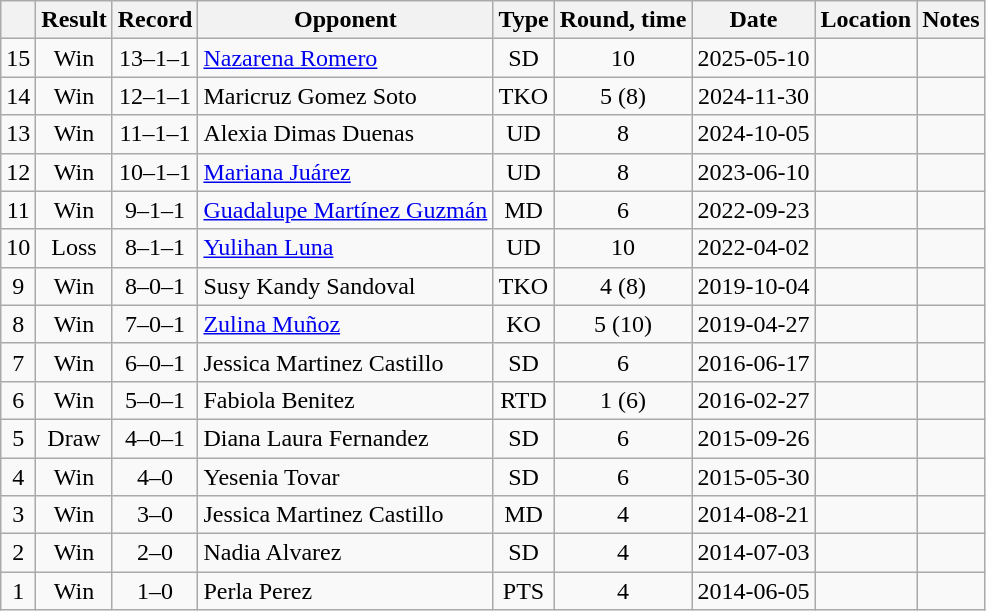<table class=wikitable style=text-align:center>
<tr>
<th></th>
<th>Result</th>
<th>Record</th>
<th>Opponent</th>
<th>Type</th>
<th>Round, time</th>
<th>Date</th>
<th>Location</th>
<th>Notes</th>
</tr>
<tr>
<td>15</td>
<td>Win</td>
<td>13–1–1</td>
<td align=left><a href='#'>Nazarena Romero</a></td>
<td>SD</td>
<td>10</td>
<td>2025-05-10</td>
<td align=left></td>
<td align=left></td>
</tr>
<tr>
<td>14</td>
<td>Win</td>
<td>12–1–1</td>
<td align=left>Maricruz Gomez Soto</td>
<td>TKO</td>
<td>5 (8)</td>
<td>2024-11-30</td>
<td align=left></td>
<td align=left></td>
</tr>
<tr>
<td>13</td>
<td>Win</td>
<td>11–1–1</td>
<td align=left>Alexia Dimas Duenas</td>
<td>UD</td>
<td>8</td>
<td>2024-10-05</td>
<td align=left></td>
<td align=left></td>
</tr>
<tr>
<td>12</td>
<td>Win</td>
<td>10–1–1</td>
<td align=left><a href='#'>Mariana Juárez</a></td>
<td>UD</td>
<td>8</td>
<td>2023-06-10</td>
<td align=left></td>
<td align=left></td>
</tr>
<tr>
<td>11</td>
<td>Win</td>
<td>9–1–1</td>
<td align=left><a href='#'>Guadalupe Martínez Guzmán</a></td>
<td>MD</td>
<td>6</td>
<td>2022-09-23</td>
<td align=left></td>
<td align=left></td>
</tr>
<tr>
<td>10</td>
<td>Loss</td>
<td>8–1–1</td>
<td align=left><a href='#'>Yulihan Luna</a></td>
<td>UD</td>
<td>10</td>
<td>2022-04-02</td>
<td align=left></td>
<td align=left></td>
</tr>
<tr>
<td>9</td>
<td>Win</td>
<td>8–0–1</td>
<td align=left>Susy Kandy Sandoval</td>
<td>TKO</td>
<td>4 (8)</td>
<td>2019-10-04</td>
<td align=left></td>
<td align=left></td>
</tr>
<tr>
<td>8</td>
<td>Win</td>
<td>7–0–1</td>
<td align=left><a href='#'>Zulina Muñoz</a></td>
<td>KO</td>
<td>5 (10)</td>
<td>2019-04-27</td>
<td align=left></td>
<td align=left></td>
</tr>
<tr>
<td>7</td>
<td>Win</td>
<td>6–0–1</td>
<td align=left>Jessica Martinez Castillo</td>
<td>SD</td>
<td>6</td>
<td>2016-06-17</td>
<td align=left></td>
<td align=left></td>
</tr>
<tr>
<td>6</td>
<td>Win</td>
<td>5–0–1</td>
<td align=left>Fabiola Benitez</td>
<td>RTD</td>
<td>1 (6)</td>
<td>2016-02-27</td>
<td align=left></td>
<td align=left></td>
</tr>
<tr>
<td>5</td>
<td>Draw</td>
<td>4–0–1</td>
<td align=left>Diana Laura Fernandez</td>
<td>SD</td>
<td>6</td>
<td>2015-09-26</td>
<td align=left></td>
<td align=left></td>
</tr>
<tr>
<td>4</td>
<td>Win</td>
<td>4–0</td>
<td align=left>Yesenia Tovar</td>
<td>SD</td>
<td>6</td>
<td>2015-05-30</td>
<td align=left></td>
<td align=left></td>
</tr>
<tr>
<td>3</td>
<td>Win</td>
<td>3–0</td>
<td align=left>Jessica Martinez Castillo</td>
<td>MD</td>
<td>4</td>
<td>2014-08-21</td>
<td align=left></td>
<td align=left></td>
</tr>
<tr>
<td>2</td>
<td>Win</td>
<td>2–0</td>
<td align=left>Nadia Alvarez</td>
<td>SD</td>
<td>4</td>
<td>2014-07-03</td>
<td align=left></td>
<td align=left></td>
</tr>
<tr>
<td>1</td>
<td>Win</td>
<td>1–0</td>
<td align=left>Perla Perez</td>
<td>PTS</td>
<td>4</td>
<td>2014-06-05</td>
<td align=left></td>
<td align=left></td>
</tr>
</table>
